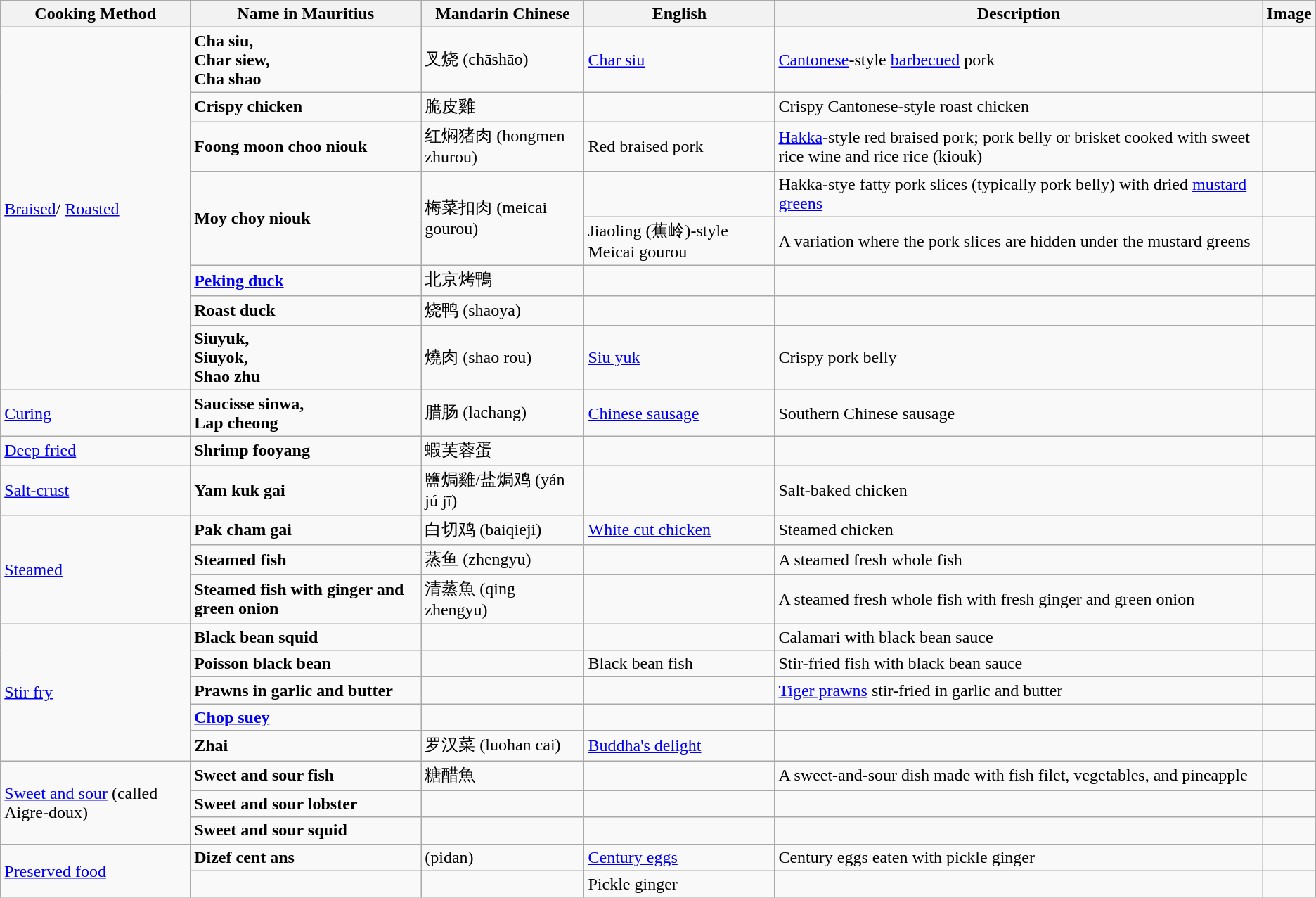<table class="wikitable">
<tr>
<th>Cooking Method</th>
<th>Name in Mauritius</th>
<th>Mandarin Chinese</th>
<th>English</th>
<th>Description</th>
<th>Image</th>
</tr>
<tr>
<td rowspan="8"><a href='#'>Braised</a>/ <a href='#'>Roasted</a></td>
<td><strong>Cha siu,<br>Char siew,<br>Cha shao</strong></td>
<td>叉烧 (chāshāo)</td>
<td><a href='#'>Char siu</a></td>
<td><a href='#'>Cantonese</a>-style <a href='#'>barbecued</a> pork</td>
<td></td>
</tr>
<tr>
<td><strong>Crispy chicken</strong></td>
<td>脆皮雞</td>
<td></td>
<td>Crispy Cantonese-style roast chicken</td>
<td></td>
</tr>
<tr>
<td><strong>Foong moon choo niouk</strong></td>
<td>红焖猪肉 (hongmen zhurou)</td>
<td>Red braised pork</td>
<td><a href='#'>Hakka</a>-style red braised pork; pork belly or brisket cooked with sweet rice wine and rice rice (kiouk)</td>
<td></td>
</tr>
<tr>
<td rowspan="2"><strong>Moy choy niouk</strong></td>
<td rowspan="2">梅菜扣肉 (meicai gourou)</td>
<td></td>
<td>Hakka-stye fatty pork slices (typically pork belly) with dried <a href='#'>mustard greens</a></td>
<td></td>
</tr>
<tr>
<td>Jiaoling (蕉岭)-style Meicai gourou</td>
<td>A variation where the pork slices are hidden under the mustard greens</td>
<td></td>
</tr>
<tr>
<td><strong><a href='#'>Peking duck</a></strong></td>
<td>北京烤鴨</td>
<td></td>
<td></td>
<td></td>
</tr>
<tr>
<td><strong>Roast duck</strong></td>
<td>烧鸭 (shaoya)</td>
<td></td>
<td></td>
<td></td>
</tr>
<tr>
<td><strong>Siuyuk,<br>Siuyok,<br>Shao zhu</strong></td>
<td>燒肉 (shao rou)</td>
<td><a href='#'>Siu yuk</a></td>
<td>Crispy pork belly</td>
<td></td>
</tr>
<tr>
<td><a href='#'>Curing</a></td>
<td><strong>Saucisse sinwa,<br>Lap cheong</strong></td>
<td>腊肠 (lachang)</td>
<td><a href='#'>Chinese sausage</a></td>
<td>Southern Chinese sausage</td>
<td></td>
</tr>
<tr>
<td><a href='#'>Deep fried</a></td>
<td><strong>Shrimp fooyang</strong></td>
<td>蝦芙蓉蛋</td>
<td></td>
<td></td>
<td></td>
</tr>
<tr>
<td><a href='#'>Salt-crust</a></td>
<td><strong>Yam kuk gai</strong></td>
<td>鹽焗雞/盐焗鸡 (yán jú jī)</td>
<td></td>
<td>Salt-baked chicken</td>
<td></td>
</tr>
<tr>
<td rowspan="3"><a href='#'>Steamed</a></td>
<td><strong>Pak cham gai</strong></td>
<td>白切鸡 (baiqieji)</td>
<td><a href='#'>White cut chicken</a></td>
<td>Steamed chicken</td>
<td></td>
</tr>
<tr>
<td><strong>Steamed fish</strong></td>
<td>蒸鱼 (zhengyu)</td>
<td></td>
<td>A steamed fresh whole fish</td>
<td></td>
</tr>
<tr>
<td><strong>Steamed fish with ginger and green onion</strong></td>
<td>清蒸魚 (qing zhengyu)</td>
<td></td>
<td>A steamed fresh whole fish with fresh ginger and green onion</td>
<td></td>
</tr>
<tr>
<td rowspan="5"><a href='#'>Stir fry</a></td>
<td><strong>Black bean squid</strong></td>
<td></td>
<td></td>
<td>Calamari with black bean sauce</td>
<td></td>
</tr>
<tr>
<td><strong>Poisson black bean</strong></td>
<td></td>
<td>Black bean fish</td>
<td>Stir-fried fish with black bean sauce</td>
<td></td>
</tr>
<tr>
<td><strong>Prawns in garlic and butter</strong></td>
<td></td>
<td></td>
<td><a href='#'>Tiger prawns</a> stir-fried in garlic and butter</td>
<td></td>
</tr>
<tr>
<td><strong><a href='#'>Chop suey</a></strong></td>
<td></td>
<td></td>
<td></td>
<td></td>
</tr>
<tr>
<td><strong>Zhai</strong></td>
<td>罗汉菜 (luohan cai)</td>
<td><a href='#'>Buddha's delight</a></td>
<td></td>
<td></td>
</tr>
<tr>
<td rowspan="3"><a href='#'>Sweet and sour</a> (called Aigre-doux)</td>
<td><strong>Sweet and sour fish</strong></td>
<td>糖醋魚</td>
<td></td>
<td>A sweet-and-sour dish made with fish filet, vegetables, and pineapple</td>
<td></td>
</tr>
<tr>
<td><strong>Sweet and sour lobster</strong></td>
<td></td>
<td></td>
<td></td>
<td></td>
</tr>
<tr>
<td><strong>Sweet and sour squid</strong></td>
<td></td>
<td></td>
<td></td>
<td></td>
</tr>
<tr>
<td rowspan="2"><a href='#'>Preserved food</a></td>
<td><strong>Dizef cent ans</strong></td>
<td> (pidan)</td>
<td><a href='#'>Century eggs</a></td>
<td>Century eggs eaten with pickle ginger</td>
<td></td>
</tr>
<tr>
<td></td>
<td></td>
<td>Pickle ginger</td>
<td></td>
<td></td>
</tr>
</table>
